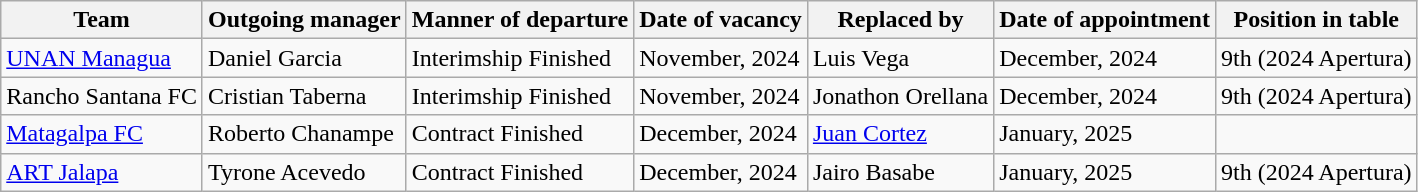<table class="wikitable">
<tr>
<th>Team</th>
<th>Outgoing manager</th>
<th>Manner of departure</th>
<th>Date of vacancy</th>
<th>Replaced by</th>
<th>Date of appointment</th>
<th>Position in table</th>
</tr>
<tr>
<td><a href='#'>UNAN Managua</a></td>
<td> Daniel Garcia</td>
<td>Interimship Finished</td>
<td>November, 2024</td>
<td> Luis Vega</td>
<td>December, 2024</td>
<td>9th (2024 Apertura)</td>
</tr>
<tr>
<td>Rancho Santana FC</td>
<td> Cristian Taberna</td>
<td>Interimship Finished</td>
<td>November, 2024</td>
<td> Jonathon Orellana</td>
<td>December, 2024</td>
<td>9th (2024 Apertura)</td>
</tr>
<tr>
<td><a href='#'>Matagalpa FC</a></td>
<td> Roberto Chanampe</td>
<td>Contract Finished</td>
<td>December, 2024</td>
<td> <a href='#'>Juan Cortez</a></td>
<td>January, 2025</td>
</tr>
<tr>
<td><a href='#'>ART Jalapa</a></td>
<td>  Tyrone Acevedo</td>
<td>Contract Finished</td>
<td>December, 2024</td>
<td> Jairo Basabe</td>
<td>January, 2025</td>
<td>9th (2024 Apertura)</td>
</tr>
</table>
